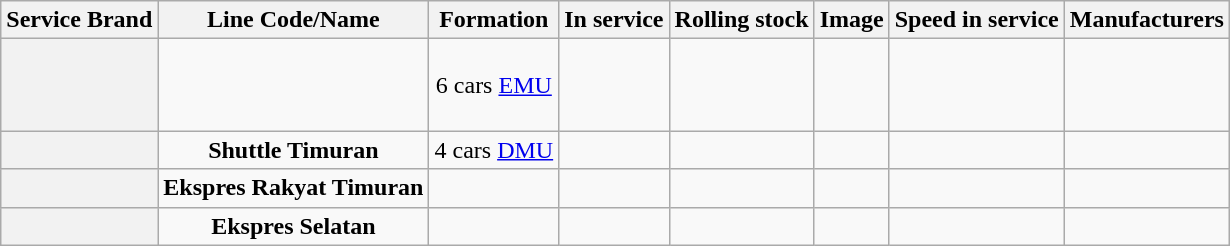<table class="wikitable" style="text-align:left;" style="font-size: 85%">
<tr>
<th>Service Brand</th>
<th>Line Code/Name</th>
<th>Formation</th>
<th>In service</th>
<th>Rolling stock</th>
<th>Image</th>
<th>Speed in service</th>
<th>Manufacturers</th>
</tr>
<tr align=center>
<th></th>
<td><strong></strong><br> <strong></strong> <br><strong></strong><br> <strong></strong></td>
<td>6 cars <a href='#'>EMU</a></td>
<td></td>
<td></td>
<td></td>
<td></td>
<td></td>
</tr>
<tr align=center>
<th></th>
<td><strong>Shuttle Timuran</strong></td>
<td>4 cars <a href='#'>DMU</a></td>
<td></td>
<td></td>
<td></td>
<td></td>
<td></td>
</tr>
<tr align=center>
<th></th>
<td><strong>Ekspres Rakyat Timuran</strong></td>
<td></td>
<td></td>
<td></td>
<td></td>
<td></td>
<td></td>
</tr>
<tr align=center>
<th></th>
<td><strong>Ekspres Selatan</strong></td>
<td></td>
<td></td>
<td></td>
<td></td>
<td></td>
<td></td>
</tr>
</table>
